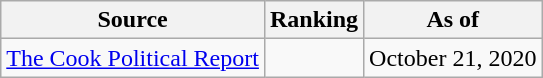<table class="wikitable" style="text-align:center">
<tr>
<th>Source</th>
<th>Ranking</th>
<th>As of</th>
</tr>
<tr>
<td align=left><a href='#'>The Cook Political Report</a></td>
<td></td>
<td>October 21, 2020</td>
</tr>
</table>
